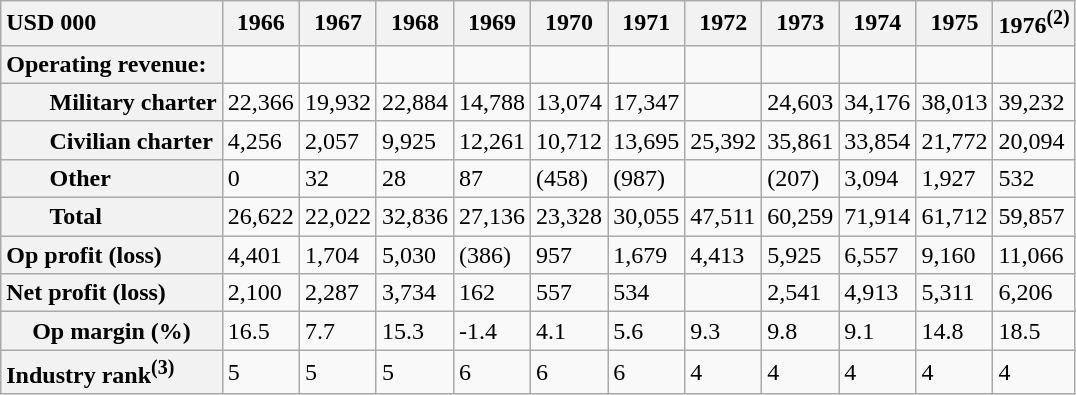<table class="wikitable plain-row-headers defaultright">
<tr>
<th style="text-align: left;">USD 000</th>
<th>1966</th>
<th>1967</th>
<th>1968</th>
<th>1969</th>
<th>1970</th>
<th>1971</th>
<th>1972</th>
<th>1973</th>
<th>1974</th>
<th>1975</th>
<th>1976<sup>(2)</sup></th>
</tr>
<tr>
<th style="text-align: left;">Operating revenue:</th>
<td></td>
<td></td>
<td></td>
<td></td>
<td></td>
<td></td>
<td></td>
<td></td>
<td></td>
<td></td>
<td></td>
</tr>
<tr>
<th style="text-align: left; padding-left: 2em;">Military charter</th>
<td>22,366</td>
<td>19,932</td>
<td>22,884</td>
<td>14,788</td>
<td>13,074</td>
<td>17,347</td>
<td></td>
<td>24,603</td>
<td>34,176</td>
<td>38,013</td>
<td>39,232</td>
</tr>
<tr>
<th style="text-align: left; padding-left: 2em;">Civilian charter</th>
<td>4,256</td>
<td>2,057</td>
<td>9,925</td>
<td>12,261</td>
<td>10,712</td>
<td>13,695</td>
<td>25,392</td>
<td>35,861</td>
<td>33,854</td>
<td>21,772</td>
<td>20,094</td>
</tr>
<tr>
<th style="text-align: left; padding-left: 2em;">Other</th>
<td>0</td>
<td>32</td>
<td>28</td>
<td>87</td>
<td>(458)</td>
<td>(987)</td>
<td></td>
<td>(207)</td>
<td>3,094</td>
<td>1,927</td>
<td>532</td>
</tr>
<tr>
<th style="text-align: left; padding-left: 2em;">Total</th>
<td>26,622</td>
<td>22,022</td>
<td>32,836</td>
<td>27,136</td>
<td>23,328</td>
<td>30,055</td>
<td>47,511</td>
<td>60,259</td>
<td>71,914</td>
<td>61,712</td>
<td>59,857</td>
</tr>
<tr>
<th style="text-align: left;">Op profit (loss)</th>
<td>4,401</td>
<td>1,704</td>
<td>5,030</td>
<td>(386)</td>
<td>957</td>
<td>1,679</td>
<td>4,413</td>
<td>5,925</td>
<td>6,557</td>
<td>9,160</td>
<td>11,066</td>
</tr>
<tr>
<th style="text-align: left;">Net profit (loss)</th>
<td>2,100</td>
<td>2,287</td>
<td>3,734</td>
<td>162</td>
<td>557</td>
<td>534</td>
<td></td>
<td>2,541</td>
<td>4,913</td>
<td>5,311</td>
<td>6,206</td>
</tr>
<tr>
<th style="text align: left;">Op margin (%)</th>
<td>16.5</td>
<td>7.7</td>
<td>15.3</td>
<td>-1.4</td>
<td>4.1</td>
<td>5.6</td>
<td>9.3</td>
<td>9.8</td>
<td>9.1</td>
<td>14.8</td>
<td>18.5</td>
</tr>
<tr>
<th style="text-align: left;">Industry rank<sup>(3)</sup></th>
<td>5</td>
<td>5</td>
<td>5</td>
<td>6</td>
<td>6</td>
<td>6</td>
<td>4</td>
<td>4</td>
<td>4</td>
<td>4</td>
<td>4</td>
</tr>
</table>
